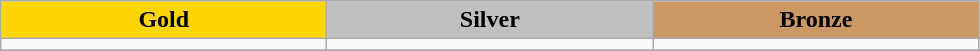<table class="wikitable">
<tr>
<th style="background:gold"    width="210">Gold</th>
<th style="background:silver"  width="210">Silver</th>
<th style="background:#cc9966" width="210">Bronze</th>
</tr>
<tr>
<td></td>
<td></td>
<td></td>
</tr>
<tr>
</tr>
</table>
